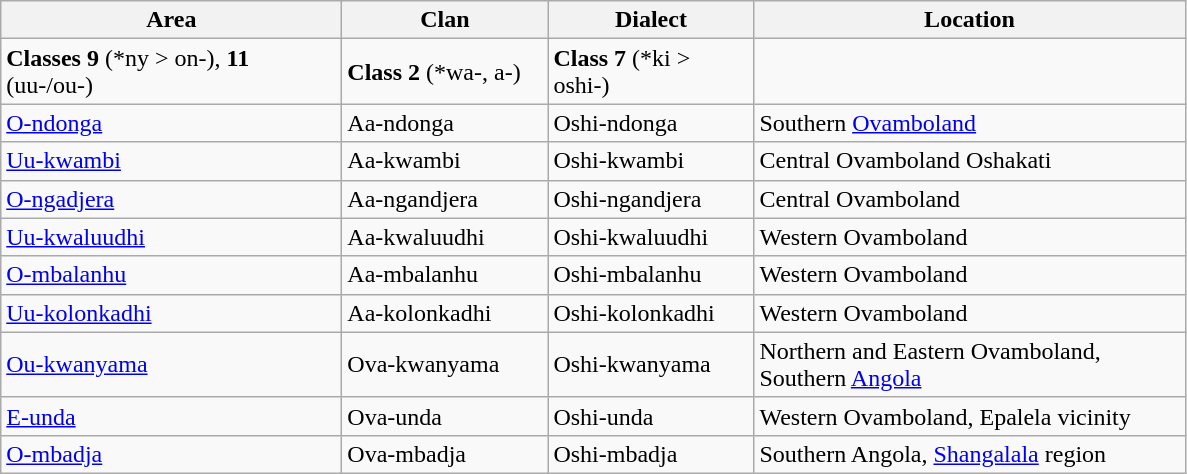<table class="wikitable">
<tr>
<th width=220>Area</th>
<th width=130>Clan</th>
<th width=130>Dialect</th>
<th width=280>Location</th>
</tr>
<tr>
<td><strong>Classes 9</strong> (*ny > on-), <strong>11</strong> (uu-/ou-)</td>
<td><strong>Class 2</strong> (*wa-, a-)</td>
<td><strong>Class 7</strong>  (*ki > oshi-)</td>
<td></td>
</tr>
<tr>
<td><a href='#'>O-ndonga</a></td>
<td>Aa-ndonga</td>
<td>Oshi-ndonga</td>
<td>Southern <a href='#'>Ovamboland</a></td>
</tr>
<tr>
<td><a href='#'>Uu-kwambi</a></td>
<td>Aa-kwambi</td>
<td>Oshi-kwambi</td>
<td>Central Ovamboland Oshakati</td>
</tr>
<tr>
<td><a href='#'>O-ngadjera</a></td>
<td>Aa-ngandjera</td>
<td>Oshi-ngandjera</td>
<td>Central Ovamboland</td>
</tr>
<tr>
<td><a href='#'>Uu-kwaluudhi</a></td>
<td>Aa-kwaluudhi</td>
<td>Oshi-kwaluudhi</td>
<td>Western Ovamboland</td>
</tr>
<tr>
<td><a href='#'>O-mbalanhu</a></td>
<td>Aa-mbalanhu</td>
<td>Oshi-mbalanhu</td>
<td>Western Ovamboland</td>
</tr>
<tr>
<td><a href='#'>Uu-kolonkadhi</a></td>
<td>Aa-kolonkadhi</td>
<td>Oshi-kolonkadhi</td>
<td>Western Ovamboland</td>
</tr>
<tr>
<td><a href='#'>Ou-kwanyama</a></td>
<td>Ova-kwanyama</td>
<td>Oshi-kwanyama</td>
<td>Northern and Eastern Ovamboland, Southern <a href='#'>Angola</a></td>
</tr>
<tr>
<td><a href='#'>E-unda</a></td>
<td>Ova-unda</td>
<td>Oshi-unda</td>
<td>Western Ovamboland, Epalela vicinity</td>
</tr>
<tr>
<td><a href='#'>O-mbadja</a></td>
<td>Ova-mbadja</td>
<td>Oshi-mbadja</td>
<td>Southern Angola, <a href='#'>Shangalala</a> region</td>
</tr>
</table>
